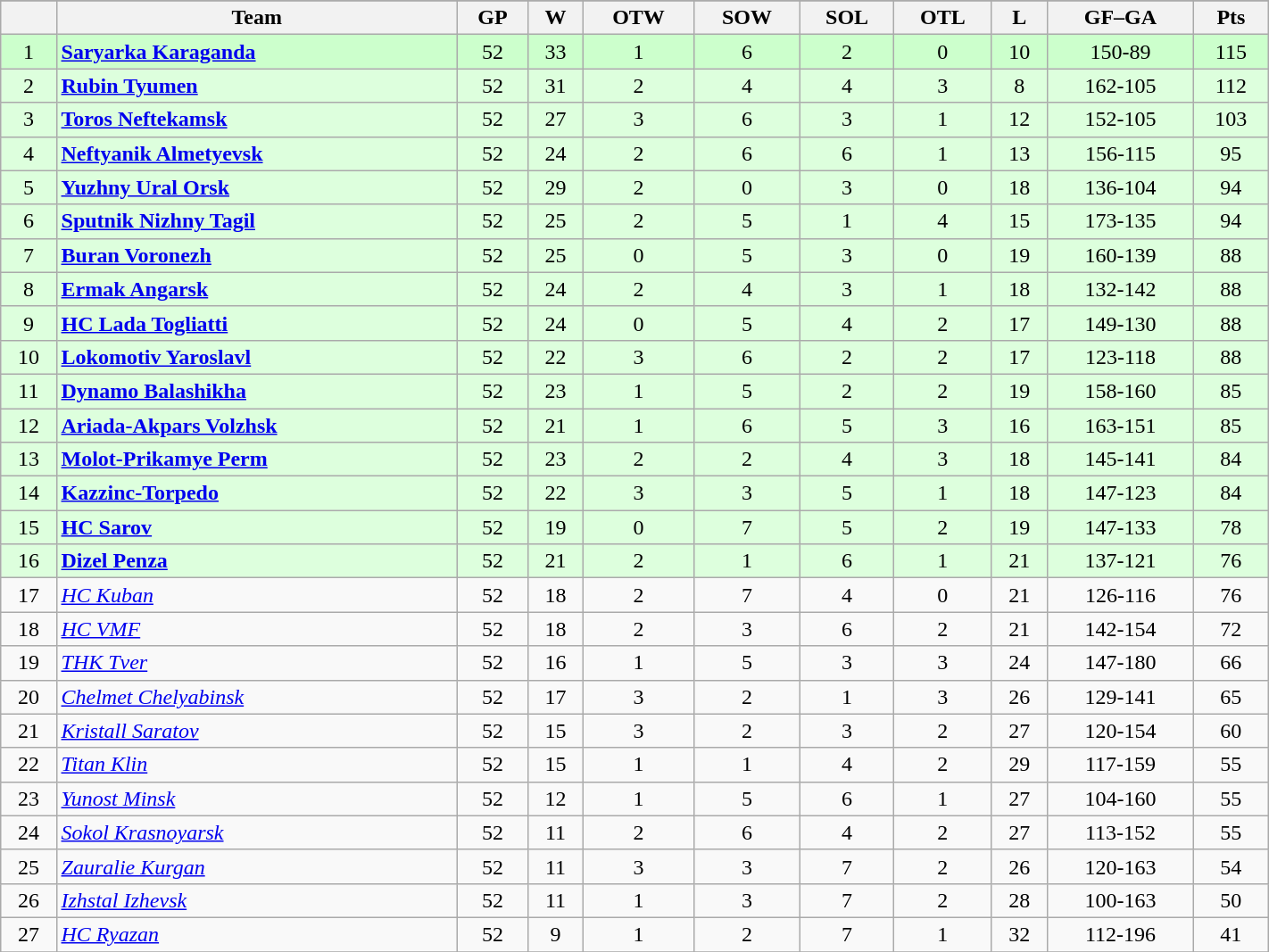<table class="wikitable" width="75%" class="wikitable sortable">
<tr bgcolor="#DDFFDD">
</tr>
<tr align=center>
<th></th>
<th>Team</th>
<th>GP</th>
<th>W</th>
<th>OTW</th>
<th>SOW</th>
<th>SOL</th>
<th>OTL</th>
<th>L</th>
<th>GF–GA</th>
<th>Pts</th>
</tr>
<tr align=center bgcolor=#ccffcc>
<td>1</td>
<td align=left><strong> <a href='#'>Saryarka Karaganda</a></strong></td>
<td>52</td>
<td>33</td>
<td>1</td>
<td>6</td>
<td>2</td>
<td>0</td>
<td>10</td>
<td>150-89</td>
<td>115</td>
</tr>
<tr align=center bgcolor="#DDFFDD" class=bright>
<td>2</td>
<td align=left><strong> <a href='#'>Rubin Tyumen</a></strong></td>
<td>52</td>
<td>31</td>
<td>2</td>
<td>4</td>
<td>4</td>
<td>3</td>
<td>8</td>
<td>162-105</td>
<td>112</td>
</tr>
<tr align=center bgcolor="#DDFFDD" class=bright>
<td>3</td>
<td align=left><strong> <a href='#'>Toros Neftekamsk</a></strong></td>
<td>52</td>
<td>27</td>
<td>3</td>
<td>6</td>
<td>3</td>
<td>1</td>
<td>12</td>
<td>152-105</td>
<td>103</td>
</tr>
<tr align=center bgcolor="#DDFFDD" class=bright>
<td>4</td>
<td align=left><strong> <a href='#'>Neftyanik Almetyevsk</a></strong></td>
<td>52</td>
<td>24</td>
<td>2</td>
<td>6</td>
<td>6</td>
<td>1</td>
<td>13</td>
<td>156-115</td>
<td>95</td>
</tr>
<tr align=center bgcolor="#DDFFDD" class=bright>
<td>5</td>
<td align=left><strong> <a href='#'>Yuzhny Ural Orsk</a></strong></td>
<td>52</td>
<td>29</td>
<td>2</td>
<td>0</td>
<td>3</td>
<td>0</td>
<td>18</td>
<td>136-104</td>
<td>94</td>
</tr>
<tr align=center bgcolor="#DDFFDD" class=bright>
<td>6</td>
<td align=left><strong> <a href='#'>Sputnik Nizhny Tagil</a></strong></td>
<td>52</td>
<td>25</td>
<td>2</td>
<td>5</td>
<td>1</td>
<td>4</td>
<td>15</td>
<td>173-135</td>
<td>94</td>
</tr>
<tr align=center bgcolor="#DDFFDD" class=bright>
<td>7</td>
<td align=left><strong> <a href='#'>Buran Voronezh</a></strong></td>
<td>52</td>
<td>25</td>
<td>0</td>
<td>5</td>
<td>3</td>
<td>0</td>
<td>19</td>
<td>160-139</td>
<td>88</td>
</tr>
<tr align=center bgcolor="#DDFFDD" class=bright>
<td>8</td>
<td align=left><strong> <a href='#'>Ermak Angarsk</a></strong></td>
<td>52</td>
<td>24</td>
<td>2</td>
<td>4</td>
<td>3</td>
<td>1</td>
<td>18</td>
<td>132-142</td>
<td>88</td>
</tr>
<tr align=center bgcolor="#DDFFDD" class=bright>
<td>9</td>
<td align=left><strong> <a href='#'>HC Lada Togliatti</a></strong></td>
<td>52</td>
<td>24</td>
<td>0</td>
<td>5</td>
<td>4</td>
<td>2</td>
<td>17</td>
<td>149-130</td>
<td>88</td>
</tr>
<tr align=center bgcolor="#DDFFDD" class=bright>
<td>10</td>
<td align=left><strong> <a href='#'>Lokomotiv Yaroslavl</a></strong></td>
<td>52</td>
<td>22</td>
<td>3</td>
<td>6</td>
<td>2</td>
<td>2</td>
<td>17</td>
<td>123-118</td>
<td>88</td>
</tr>
<tr align=center bgcolor="#DDFFDD" class=bright>
<td>11</td>
<td align=left><strong> <a href='#'>Dynamo Balashikha</a></strong></td>
<td>52</td>
<td>23</td>
<td>1</td>
<td>5</td>
<td>2</td>
<td>2</td>
<td>19</td>
<td>158-160</td>
<td>85</td>
</tr>
<tr align=center bgcolor="#DDFFDD" class=bright>
<td>12</td>
<td align=left><strong> <a href='#'>Ariada-Akpars Volzhsk</a></strong></td>
<td>52</td>
<td>21</td>
<td>1</td>
<td>6</td>
<td>5</td>
<td>3</td>
<td>16</td>
<td>163-151</td>
<td>85</td>
</tr>
<tr align=center bgcolor="#DDFFDD" class=bright>
<td>13</td>
<td align=left><strong> <a href='#'>Molot-Prikamye Perm</a></strong></td>
<td>52</td>
<td>23</td>
<td>2</td>
<td>2</td>
<td>4</td>
<td>3</td>
<td>18</td>
<td>145-141</td>
<td>84</td>
</tr>
<tr align=center bgcolor="#DDFFDD" class=bright>
<td>14</td>
<td align=left><strong> <a href='#'>Kazzinc-Torpedo</a></strong></td>
<td>52</td>
<td>22</td>
<td>3</td>
<td>3</td>
<td>5</td>
<td>1</td>
<td>18</td>
<td>147-123</td>
<td>84</td>
</tr>
<tr align=center bgcolor="#DDFFDD" class=bright>
<td>15</td>
<td align=left><strong> <a href='#'>HC Sarov</a></strong></td>
<td>52</td>
<td>19</td>
<td>0</td>
<td>7</td>
<td>5</td>
<td>2</td>
<td>19</td>
<td>147-133</td>
<td>78</td>
</tr>
<tr align=center bgcolor="#DDFFDD" class=bright>
<td>16</td>
<td align=left><strong> <a href='#'>Dizel Penza</a></strong></td>
<td>52</td>
<td>21</td>
<td>2</td>
<td>1</td>
<td>6</td>
<td>1</td>
<td>21</td>
<td>137-121</td>
<td>76</td>
</tr>
<tr align=center>
<td>17</td>
<td align=left><em> <a href='#'>HC Kuban</a></em></td>
<td>52</td>
<td>18</td>
<td>2</td>
<td>7</td>
<td>4</td>
<td>0</td>
<td>21</td>
<td>126-116</td>
<td>76</td>
</tr>
<tr align=center>
<td>18</td>
<td align=left><em> <a href='#'>HC VMF</a></em></td>
<td>52</td>
<td>18</td>
<td>2</td>
<td>3</td>
<td>6</td>
<td>2</td>
<td>21</td>
<td>142-154</td>
<td>72</td>
</tr>
<tr align=center>
<td>19</td>
<td align=left><em> <a href='#'>THK Tver</a></em></td>
<td>52</td>
<td>16</td>
<td>1</td>
<td>5</td>
<td>3</td>
<td>3</td>
<td>24</td>
<td>147-180</td>
<td>66</td>
</tr>
<tr align=center>
<td>20</td>
<td align=left><em> <a href='#'>Chelmet Chelyabinsk</a></em></td>
<td>52</td>
<td>17</td>
<td>3</td>
<td>2</td>
<td>1</td>
<td>3</td>
<td>26</td>
<td>129-141</td>
<td>65</td>
</tr>
<tr align=center>
<td>21</td>
<td align=left><em> <a href='#'>Kristall Saratov</a></em></td>
<td>52</td>
<td>15</td>
<td>3</td>
<td>2</td>
<td>3</td>
<td>2</td>
<td>27</td>
<td>120-154</td>
<td>60</td>
</tr>
<tr align=center>
<td>22</td>
<td align=left><em> <a href='#'>Titan Klin</a></em></td>
<td>52</td>
<td>15</td>
<td>1</td>
<td>1</td>
<td>4</td>
<td>2</td>
<td>29</td>
<td>117-159</td>
<td>55</td>
</tr>
<tr align=center>
<td>23</td>
<td align=left><em> <a href='#'>Yunost Minsk</a></em></td>
<td>52</td>
<td>12</td>
<td>1</td>
<td>5</td>
<td>6</td>
<td>1</td>
<td>27</td>
<td>104-160</td>
<td>55</td>
</tr>
<tr align=center>
<td>24</td>
<td align=left><em> <a href='#'>Sokol Krasnoyarsk</a></em></td>
<td>52</td>
<td>11</td>
<td>2</td>
<td>6</td>
<td>4</td>
<td>2</td>
<td>27</td>
<td>113-152</td>
<td>55</td>
</tr>
<tr align=center>
<td>25</td>
<td align=left><em> <a href='#'>Zauralie Kurgan</a></em></td>
<td>52</td>
<td>11</td>
<td>3</td>
<td>3</td>
<td>7</td>
<td>2</td>
<td>26</td>
<td>120-163</td>
<td>54</td>
</tr>
<tr align=center>
<td>26</td>
<td align=left><em> <a href='#'>Izhstal Izhevsk</a></em></td>
<td>52</td>
<td>11</td>
<td>1</td>
<td>3</td>
<td>7</td>
<td>2</td>
<td>28</td>
<td>100-163</td>
<td>50</td>
</tr>
<tr align=center>
<td>27</td>
<td align=left><em> <a href='#'>HC Ryazan</a></em></td>
<td>52</td>
<td>9</td>
<td>1</td>
<td>2</td>
<td>7</td>
<td>1</td>
<td>32</td>
<td>112-196</td>
<td>41</td>
</tr>
<tr align=center>
</tr>
</table>
